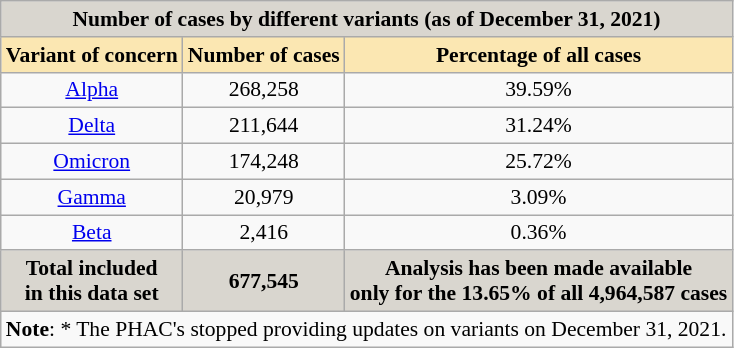<table class="wikitable" style="text-align:center; font-size:90%">
<tr>
<th colspan="3" style="background:#D9D6CF">Number of cases by different variants (as of December 31, 2021)</th>
</tr>
<tr>
<th style="background:#FBE7B2">Variant of concern</th>
<th style="background:#FBE7B2">Number of cases</th>
<th style="background:#FBE7B2">Percentage of all cases</th>
</tr>
<tr>
<td><a href='#'>Alpha</a></td>
<td>268,258</td>
<td>39.59%</td>
</tr>
<tr>
<td><a href='#'>Delta</a></td>
<td>211,644</td>
<td>31.24%</td>
</tr>
<tr>
<td><a href='#'>Omicron</a></td>
<td>174,248</td>
<td>25.72%</td>
</tr>
<tr>
<td><a href='#'>Gamma</a></td>
<td>20,979</td>
<td>3.09%</td>
</tr>
<tr>
<td><a href='#'>Beta</a></td>
<td>2,416</td>
<td>0.36%</td>
</tr>
<tr>
<td style="background:#D9D6CF"><strong>Total included<br>in this data set</strong></td>
<td style="background:#D9D6CF"><strong>677,545</strong></td>
<td style="background:#D9D6CF"><strong>Analysis has been made available<br>only for the 13.65% of all 4,964,587 cases</strong></td>
</tr>
<tr>
<td colspan="3" style="text-align:left;"><strong>Note</strong>: * The PHAC's stopped providing updates on variants on December 31, 2021.</td>
</tr>
</table>
